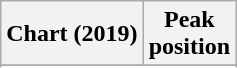<table class="wikitable sortable plainrowheaders" style="text-align:center;">
<tr>
<th>Chart (2019)</th>
<th>Peak<br>position</th>
</tr>
<tr>
</tr>
<tr>
</tr>
</table>
